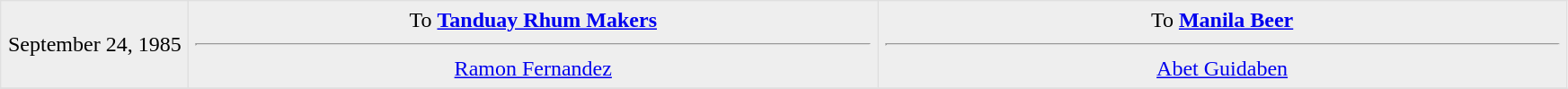<table border=1 style="border-collapse:collapse; text-align: center" bordercolor="#DFDFDF"  cellpadding="5">
<tr bgcolor="eeeeee">
<td style="width:12%">September 24, 1985</td>
<td style="width:44%" valign="top">To <strong><a href='#'>Tanduay Rhum Makers</a></strong><hr><a href='#'>Ramon Fernandez</a></td>
<td style="width:44%" valign="top">To <strong><a href='#'>Manila Beer</a></strong><hr><a href='#'>Abet Guidaben</a></td>
</tr>
<tr>
</tr>
</table>
